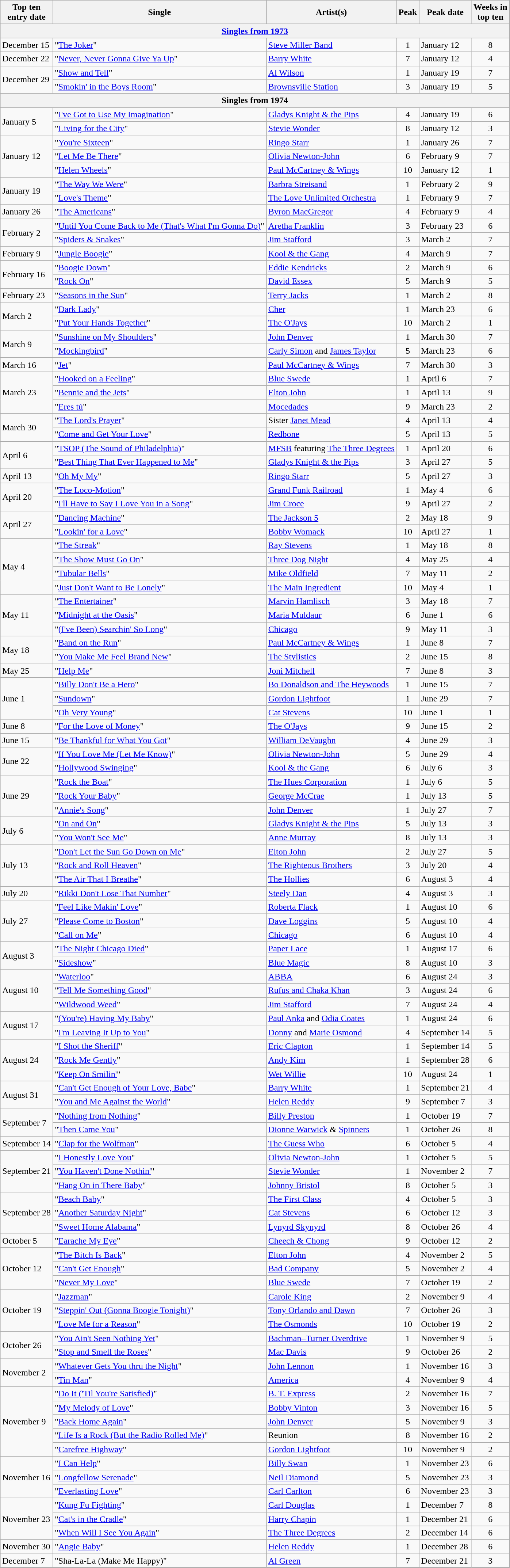<table class="wikitable sortable">
<tr>
<th>Top ten<br>entry date</th>
<th>Single</th>
<th>Artist(s)</th>
<th data-sort-type="number">Peak</th>
<th>Peak date</th>
<th data-sort-type="number">Weeks in<br>top ten</th>
</tr>
<tr>
<th colspan=6><a href='#'>Singles from 1973</a></th>
</tr>
<tr>
<td>December 15</td>
<td>"<a href='#'>The Joker</a>"</td>
<td><a href='#'>Steve Miller Band</a></td>
<td align=center>1</td>
<td>January 12</td>
<td align=center>8</td>
</tr>
<tr>
<td>December 22</td>
<td>"<a href='#'>Never, Never Gonna Give Ya Up</a>"</td>
<td><a href='#'>Barry White</a></td>
<td align=center>7</td>
<td>January 12</td>
<td align=center>4</td>
</tr>
<tr>
<td rowspan="2">December 29</td>
<td>"<a href='#'>Show and Tell</a>"</td>
<td><a href='#'>Al Wilson</a></td>
<td align=center>1</td>
<td>January 19</td>
<td align=center>7</td>
</tr>
<tr>
<td>"<a href='#'>Smokin' in the Boys Room</a>"</td>
<td><a href='#'>Brownsville Station</a></td>
<td align=center>3</td>
<td>January 19</td>
<td align=center>5</td>
</tr>
<tr>
<th colspan=6>Singles from 1974</th>
</tr>
<tr>
<td rowspan="2">January 5</td>
<td>"<a href='#'>I've Got to Use My Imagination</a>"</td>
<td><a href='#'>Gladys Knight & the Pips</a></td>
<td align=center>4</td>
<td>January 19</td>
<td align=center>6</td>
</tr>
<tr>
<td>"<a href='#'>Living for the City</a>"</td>
<td><a href='#'>Stevie Wonder</a></td>
<td align=center>8</td>
<td>January 12</td>
<td align=center>3</td>
</tr>
<tr>
<td rowspan="3">January 12</td>
<td>"<a href='#'>You're Sixteen</a>"</td>
<td><a href='#'>Ringo Starr</a></td>
<td align=center>1</td>
<td>January 26</td>
<td align=center>7</td>
</tr>
<tr>
<td>"<a href='#'>Let Me Be There</a>"</td>
<td><a href='#'>Olivia Newton-John</a></td>
<td align=center>6</td>
<td>February 9</td>
<td align=center>7</td>
</tr>
<tr>
<td>"<a href='#'>Helen Wheels</a>"</td>
<td><a href='#'>Paul McCartney & Wings</a></td>
<td align=center>10</td>
<td>January 12</td>
<td align=center>1</td>
</tr>
<tr>
<td rowspan="2">January 19</td>
<td>"<a href='#'>The Way We Were</a>"</td>
<td><a href='#'>Barbra Streisand</a></td>
<td align=center>1</td>
<td>February 2</td>
<td align=center>9</td>
</tr>
<tr>
<td>"<a href='#'>Love's Theme</a>"</td>
<td><a href='#'>The Love Unlimited Orchestra</a></td>
<td align=center>1</td>
<td>February 9</td>
<td align=center>7</td>
</tr>
<tr>
<td>January 26</td>
<td>"<a href='#'>The Americans</a>"</td>
<td><a href='#'>Byron MacGregor</a></td>
<td align=center>4</td>
<td>February 9</td>
<td align=center>4</td>
</tr>
<tr>
<td rowspan="2">February 2</td>
<td>"<a href='#'>Until You Come Back to Me (That's What I'm Gonna Do)</a>"</td>
<td><a href='#'>Aretha Franklin</a></td>
<td align=center>3</td>
<td>February 23</td>
<td align=center>6</td>
</tr>
<tr>
<td>"<a href='#'>Spiders & Snakes</a>"</td>
<td><a href='#'>Jim Stafford</a></td>
<td align=center>3</td>
<td>March 2</td>
<td align=center>7</td>
</tr>
<tr>
<td>February 9</td>
<td>"<a href='#'>Jungle Boogie</a>"</td>
<td><a href='#'>Kool & the Gang</a></td>
<td align=center>4</td>
<td>March 9</td>
<td align=center>7</td>
</tr>
<tr>
<td rowspan="2">February 16</td>
<td>"<a href='#'>Boogie Down</a>"</td>
<td><a href='#'>Eddie Kendricks</a></td>
<td align=center>2</td>
<td>March 9</td>
<td align=center>6</td>
</tr>
<tr>
<td>"<a href='#'>Rock On</a>"</td>
<td><a href='#'>David Essex</a></td>
<td align=center>5</td>
<td>March 9</td>
<td align=center>5</td>
</tr>
<tr>
<td>February 23</td>
<td>"<a href='#'>Seasons in the Sun</a>"</td>
<td><a href='#'>Terry Jacks</a></td>
<td align=center>1</td>
<td>March 2</td>
<td align=center>8</td>
</tr>
<tr>
<td rowspan="2">March 2</td>
<td>"<a href='#'>Dark Lady</a>"</td>
<td><a href='#'>Cher</a></td>
<td align=center>1</td>
<td>March 23</td>
<td align=center>6</td>
</tr>
<tr>
<td>"<a href='#'>Put Your Hands Together</a>"</td>
<td><a href='#'>The O'Jays</a></td>
<td align=center>10</td>
<td>March 2</td>
<td align=center>1</td>
</tr>
<tr>
<td rowspan="2">March 9</td>
<td>"<a href='#'>Sunshine on My Shoulders</a>"</td>
<td><a href='#'>John Denver</a></td>
<td align=center>1</td>
<td>March 30</td>
<td align=center>7</td>
</tr>
<tr>
<td>"<a href='#'>Mockingbird</a>"</td>
<td><a href='#'>Carly Simon</a> and <a href='#'>James Taylor</a></td>
<td align=center>5</td>
<td>March 23</td>
<td align=center>6</td>
</tr>
<tr>
<td>March 16</td>
<td>"<a href='#'>Jet</a>"</td>
<td><a href='#'>Paul McCartney & Wings</a></td>
<td align=center>7</td>
<td>March 30</td>
<td align=center>3</td>
</tr>
<tr>
<td rowspan="3">March 23</td>
<td>"<a href='#'>Hooked on a Feeling</a>"</td>
<td><a href='#'>Blue Swede</a></td>
<td align=center>1</td>
<td>April 6</td>
<td align=center>7</td>
</tr>
<tr>
<td>"<a href='#'>Bennie and the Jets</a>"</td>
<td><a href='#'>Elton John</a></td>
<td align=center>1</td>
<td>April 13</td>
<td align=center>9</td>
</tr>
<tr>
<td>"<a href='#'>Eres tú</a>"</td>
<td><a href='#'>Mocedades</a></td>
<td align=center>9</td>
<td>March 23</td>
<td align=center>2</td>
</tr>
<tr>
<td rowspan="2">March 30</td>
<td>"<a href='#'>The Lord's Prayer</a>"</td>
<td>Sister <a href='#'>Janet Mead</a></td>
<td align=center>4</td>
<td>April 13</td>
<td align=center>4</td>
</tr>
<tr>
<td>"<a href='#'>Come and Get Your Love</a>"</td>
<td><a href='#'>Redbone</a></td>
<td align=center>5</td>
<td>April 13</td>
<td align=center>5</td>
</tr>
<tr>
<td rowspan="2">April 6</td>
<td>"<a href='#'>TSOP (The Sound of Philadelphia)</a>"</td>
<td><a href='#'>MFSB</a> featuring <a href='#'>The Three Degrees</a></td>
<td align=center>1</td>
<td>April 20</td>
<td align=center>6</td>
</tr>
<tr>
<td>"<a href='#'>Best Thing That Ever Happened to Me</a>"</td>
<td><a href='#'>Gladys Knight & the Pips</a></td>
<td align=center>3</td>
<td>April 27</td>
<td align=center>5</td>
</tr>
<tr>
<td>April 13</td>
<td>"<a href='#'>Oh My My</a>"</td>
<td><a href='#'>Ringo Starr</a></td>
<td align=center>5</td>
<td>April 27</td>
<td align=center>3</td>
</tr>
<tr>
<td rowspan="2">April 20</td>
<td>"<a href='#'>The Loco-Motion</a>"</td>
<td><a href='#'>Grand Funk Railroad</a></td>
<td align=center>1</td>
<td>May 4</td>
<td align=center>6</td>
</tr>
<tr>
<td>"<a href='#'>I'll Have to Say I Love You in a Song</a>"</td>
<td><a href='#'>Jim Croce</a></td>
<td align=center>9</td>
<td>April 27</td>
<td align=center>2</td>
</tr>
<tr>
<td rowspan="2">April 27</td>
<td>"<a href='#'>Dancing Machine</a>"</td>
<td><a href='#'>The Jackson 5</a></td>
<td align=center>2</td>
<td>May 18</td>
<td align=center>9</td>
</tr>
<tr>
<td>"<a href='#'>Lookin' for a Love</a>"</td>
<td><a href='#'>Bobby Womack</a></td>
<td align=center>10</td>
<td>April 27</td>
<td align=center>1</td>
</tr>
<tr>
<td rowspan="4">May 4</td>
<td>"<a href='#'>The Streak</a>"</td>
<td><a href='#'>Ray Stevens</a></td>
<td align=center>1</td>
<td>May 18</td>
<td align=center>8</td>
</tr>
<tr>
<td>"<a href='#'>The Show Must Go On</a>"</td>
<td><a href='#'>Three Dog Night</a></td>
<td align=center>4</td>
<td>May 25</td>
<td align=center>4</td>
</tr>
<tr>
<td>"<a href='#'>Tubular Bells</a>"</td>
<td><a href='#'>Mike Oldfield</a></td>
<td align=center>7</td>
<td>May 11</td>
<td align=center>2</td>
</tr>
<tr>
<td>"<a href='#'>Just Don't Want to Be Lonely</a>"</td>
<td><a href='#'>The Main Ingredient</a></td>
<td align=center>10</td>
<td>May 4</td>
<td align=center>1</td>
</tr>
<tr>
<td rowspan="3">May 11</td>
<td>"<a href='#'>The Entertainer</a>"</td>
<td><a href='#'>Marvin Hamlisch</a></td>
<td align=center>3</td>
<td>May 18</td>
<td align=center>7</td>
</tr>
<tr>
<td>"<a href='#'>Midnight at the Oasis</a>"</td>
<td><a href='#'>Maria Muldaur</a></td>
<td align=center>6</td>
<td>June 1</td>
<td align=center>6</td>
</tr>
<tr>
<td>"<a href='#'>(I've Been) Searchin' So Long</a>"</td>
<td><a href='#'>Chicago</a></td>
<td align=center>9</td>
<td>May 11</td>
<td align=center>3</td>
</tr>
<tr>
<td rowspan="2">May 18</td>
<td>"<a href='#'>Band on the Run</a>"</td>
<td><a href='#'>Paul McCartney & Wings</a></td>
<td align=center>1</td>
<td>June 8</td>
<td align=center>7</td>
</tr>
<tr>
<td>"<a href='#'>You Make Me Feel Brand New</a>"</td>
<td><a href='#'>The Stylistics</a></td>
<td align=center>2</td>
<td>June 15</td>
<td align=center>8</td>
</tr>
<tr>
<td>May 25</td>
<td>"<a href='#'>Help Me</a>"</td>
<td><a href='#'>Joni Mitchell</a></td>
<td align=center>7</td>
<td>June 8</td>
<td align=center>3</td>
</tr>
<tr>
<td rowspan="3">June 1</td>
<td>"<a href='#'>Billy Don't Be a Hero</a>"</td>
<td><a href='#'>Bo Donaldson and The Heywoods</a></td>
<td align=center>1</td>
<td>June 15</td>
<td align=center>7</td>
</tr>
<tr>
<td>"<a href='#'>Sundown</a>"</td>
<td><a href='#'>Gordon Lightfoot</a></td>
<td align=center>1</td>
<td>June 29</td>
<td align=center>7</td>
</tr>
<tr>
<td>"<a href='#'>Oh Very Young</a>"</td>
<td><a href='#'>Cat Stevens</a></td>
<td align=center>10</td>
<td>June 1</td>
<td align=center>1</td>
</tr>
<tr>
<td>June 8</td>
<td>"<a href='#'>For the Love of Money</a>"</td>
<td><a href='#'>The O'Jays</a></td>
<td align=center>9</td>
<td>June 15</td>
<td align=center>2</td>
</tr>
<tr>
<td>June 15</td>
<td>"<a href='#'>Be Thankful for What You Got</a>"</td>
<td><a href='#'>William DeVaughn</a></td>
<td align=center>4</td>
<td>June 29</td>
<td align=center>3</td>
</tr>
<tr>
<td rowspan="2">June 22</td>
<td>"<a href='#'>If You Love Me (Let Me Know)</a>"</td>
<td><a href='#'>Olivia Newton-John</a></td>
<td align=center>5</td>
<td>June 29</td>
<td align=center>4</td>
</tr>
<tr>
<td>"<a href='#'>Hollywood Swinging</a>"</td>
<td><a href='#'>Kool & the Gang</a></td>
<td align=center>6</td>
<td>July 6</td>
<td align=center>3</td>
</tr>
<tr>
<td rowspan="3">June 29</td>
<td>"<a href='#'>Rock the Boat</a>"</td>
<td><a href='#'>The Hues Corporation</a></td>
<td align=center>1</td>
<td>July 6</td>
<td align=center>5</td>
</tr>
<tr>
<td>"<a href='#'>Rock Your Baby</a>"</td>
<td><a href='#'>George McCrae</a></td>
<td align=center>1</td>
<td>July 13</td>
<td align=center>5</td>
</tr>
<tr>
<td>"<a href='#'>Annie's Song</a>"</td>
<td><a href='#'>John Denver</a></td>
<td align=center>1</td>
<td>July 27</td>
<td align=center>7</td>
</tr>
<tr>
<td rowspan="2">July 6</td>
<td>"<a href='#'>On and On</a>"</td>
<td><a href='#'>Gladys Knight & the Pips</a></td>
<td align=center>5</td>
<td>July 13</td>
<td align=center>3</td>
</tr>
<tr>
<td>"<a href='#'>You Won't See Me</a>"</td>
<td><a href='#'>Anne Murray</a></td>
<td align=center>8</td>
<td>July 13</td>
<td align=center>3</td>
</tr>
<tr>
<td rowspan="3">July 13</td>
<td>"<a href='#'>Don't Let the Sun Go Down on Me</a>"</td>
<td><a href='#'>Elton John</a></td>
<td align=center>2</td>
<td>July 27</td>
<td align=center>5</td>
</tr>
<tr>
<td>"<a href='#'>Rock and Roll Heaven</a>"</td>
<td><a href='#'>The Righteous Brothers</a></td>
<td align=center>3</td>
<td>July 20</td>
<td align=center>4</td>
</tr>
<tr>
<td>"<a href='#'>The Air That I Breathe</a>"</td>
<td><a href='#'>The Hollies</a></td>
<td align=center>6</td>
<td>August 3</td>
<td align=center>4</td>
</tr>
<tr>
<td>July 20</td>
<td>"<a href='#'>Rikki Don't Lose That Number</a>"</td>
<td><a href='#'>Steely Dan</a></td>
<td align=center>4</td>
<td>August 3</td>
<td align=center>3</td>
</tr>
<tr>
<td rowspan="3">July 27</td>
<td>"<a href='#'>Feel Like Makin' Love</a>"</td>
<td><a href='#'>Roberta Flack</a></td>
<td align=center>1</td>
<td>August 10</td>
<td align=center>6</td>
</tr>
<tr>
<td>"<a href='#'>Please Come to Boston</a>"</td>
<td><a href='#'>Dave Loggins</a></td>
<td align=center>5</td>
<td>August 10</td>
<td align=center>4</td>
</tr>
<tr>
<td>"<a href='#'>Call on Me</a>"</td>
<td><a href='#'>Chicago</a></td>
<td align=center>6</td>
<td>August 10</td>
<td align=center>4</td>
</tr>
<tr>
<td rowspan="2">August 3</td>
<td>"<a href='#'>The Night Chicago Died</a>"</td>
<td><a href='#'>Paper Lace</a></td>
<td align=center>1</td>
<td>August 17</td>
<td align=center>6</td>
</tr>
<tr>
<td>"<a href='#'>Sideshow</a>"</td>
<td><a href='#'>Blue Magic</a></td>
<td align=center>8</td>
<td>August 10</td>
<td align=center>3</td>
</tr>
<tr>
<td rowspan="3">August 10</td>
<td>"<a href='#'>Waterloo</a>"</td>
<td><a href='#'>ABBA</a></td>
<td align=center>6</td>
<td>August 24</td>
<td align=center>3</td>
</tr>
<tr>
<td>"<a href='#'>Tell Me Something Good</a>"</td>
<td><a href='#'>Rufus and Chaka Khan</a></td>
<td align=center>3</td>
<td>August 24</td>
<td align=center>6</td>
</tr>
<tr>
<td>"<a href='#'>Wildwood Weed</a>"</td>
<td><a href='#'>Jim Stafford</a></td>
<td align=center>7</td>
<td>August 24</td>
<td align=center>4</td>
</tr>
<tr>
<td rowspan="2">August 17</td>
<td>"<a href='#'>(You're) Having My Baby</a>"</td>
<td><a href='#'>Paul Anka</a> and <a href='#'>Odia Coates</a></td>
<td align=center>1</td>
<td>August 24</td>
<td align=center>6</td>
</tr>
<tr>
<td>"<a href='#'>I'm Leaving It Up to You</a>"</td>
<td><a href='#'>Donny</a> and <a href='#'>Marie Osmond</a></td>
<td align=center>4</td>
<td>September 14</td>
<td align=center>5</td>
</tr>
<tr>
<td rowspan="3">August 24</td>
<td>"<a href='#'>I Shot the Sheriff</a>"</td>
<td><a href='#'>Eric Clapton</a></td>
<td align=center>1</td>
<td>September 14</td>
<td align=center>5</td>
</tr>
<tr>
<td>"<a href='#'>Rock Me Gently</a>"</td>
<td><a href='#'>Andy Kim</a></td>
<td align=center>1</td>
<td>September 28</td>
<td align=center>6</td>
</tr>
<tr>
<td>"<a href='#'>Keep On Smilin'</a>"</td>
<td><a href='#'>Wet Willie</a></td>
<td align=center>10</td>
<td>August 24</td>
<td align=center>1</td>
</tr>
<tr>
<td rowspan="2">August 31</td>
<td>"<a href='#'>Can't Get Enough of Your Love, Babe</a>"</td>
<td><a href='#'>Barry White</a></td>
<td align=center>1</td>
<td>September 21</td>
<td align=center>4</td>
</tr>
<tr>
<td>"<a href='#'>You and Me Against the World</a>"</td>
<td><a href='#'>Helen Reddy</a></td>
<td align=center>9</td>
<td>September 7</td>
<td align=center>3</td>
</tr>
<tr>
<td rowspan="2">September 7</td>
<td>"<a href='#'>Nothing from Nothing</a>"</td>
<td><a href='#'>Billy Preston</a></td>
<td align=center>1</td>
<td>October 19</td>
<td align=center>7</td>
</tr>
<tr>
<td>"<a href='#'>Then Came You</a>"</td>
<td><a href='#'>Dionne Warwick</a> & <a href='#'>Spinners</a></td>
<td align=center>1</td>
<td>October 26</td>
<td align=center>8</td>
</tr>
<tr>
<td>September 14</td>
<td>"<a href='#'>Clap for the Wolfman</a>"</td>
<td><a href='#'>The Guess Who</a></td>
<td align=center>6</td>
<td>October 5</td>
<td align=center>4</td>
</tr>
<tr>
<td rowspan="3">September 21</td>
<td>"<a href='#'>I Honestly Love You</a>"</td>
<td><a href='#'>Olivia Newton-John</a></td>
<td align=center>1</td>
<td>October 5</td>
<td align=center>5</td>
</tr>
<tr>
<td>"<a href='#'>You Haven't Done Nothin'</a>"</td>
<td><a href='#'>Stevie Wonder</a></td>
<td align=center>1</td>
<td>November 2</td>
<td align=center>7</td>
</tr>
<tr>
<td>"<a href='#'>Hang On in There Baby</a>"</td>
<td><a href='#'>Johnny Bristol</a></td>
<td align=center>8</td>
<td>October 5</td>
<td align=center>3</td>
</tr>
<tr>
<td rowspan="3">September 28</td>
<td>"<a href='#'>Beach Baby</a>"</td>
<td><a href='#'>The First Class</a></td>
<td align=center>4</td>
<td>October 5</td>
<td align=center>3</td>
</tr>
<tr>
<td>"<a href='#'>Another Saturday Night</a>"</td>
<td><a href='#'>Cat Stevens</a></td>
<td align=center>6</td>
<td>October 12</td>
<td align=center>3</td>
</tr>
<tr>
<td>"<a href='#'>Sweet Home Alabama</a>"</td>
<td><a href='#'>Lynyrd Skynyrd</a></td>
<td align=center>8</td>
<td>October 26</td>
<td align=center>4</td>
</tr>
<tr>
<td>October 5</td>
<td>"<a href='#'>Earache My Eye</a>"</td>
<td><a href='#'>Cheech & Chong</a></td>
<td align=center>9</td>
<td>October 12</td>
<td align=center>2</td>
</tr>
<tr>
<td rowspan="3">October 12</td>
<td>"<a href='#'>The Bitch Is Back</a>"</td>
<td><a href='#'>Elton John</a></td>
<td align=center>4</td>
<td>November 2</td>
<td align=center>5</td>
</tr>
<tr>
<td>"<a href='#'>Can't Get Enough</a>"</td>
<td><a href='#'>Bad Company</a></td>
<td align=center>5</td>
<td>November 2</td>
<td align=center>4</td>
</tr>
<tr>
<td>"<a href='#'>Never My Love</a>"</td>
<td><a href='#'>Blue Swede</a></td>
<td align=center>7</td>
<td>October 19</td>
<td align=center>2</td>
</tr>
<tr>
<td rowspan="3">October 19</td>
<td>"<a href='#'>Jazzman</a>"</td>
<td><a href='#'>Carole King</a></td>
<td align=center>2</td>
<td>November 9</td>
<td align=center>4</td>
</tr>
<tr>
<td>"<a href='#'>Steppin' Out (Gonna Boogie Tonight)</a>"</td>
<td><a href='#'>Tony Orlando and Dawn</a></td>
<td align=center>7</td>
<td>October 26</td>
<td align=center>3</td>
</tr>
<tr>
<td>"<a href='#'>Love Me for a Reason</a>"</td>
<td><a href='#'>The Osmonds</a></td>
<td align=center>10</td>
<td>October 19</td>
<td align=center>2</td>
</tr>
<tr>
<td rowspan="2">October 26</td>
<td>"<a href='#'>You Ain't Seen Nothing Yet</a>"</td>
<td><a href='#'>Bachman–Turner Overdrive</a></td>
<td align=center>1</td>
<td>November 9</td>
<td align=center>5</td>
</tr>
<tr>
<td>"<a href='#'>Stop and Smell the Roses</a>"</td>
<td><a href='#'>Mac Davis</a></td>
<td align=center>9</td>
<td>October 26</td>
<td align=center>2</td>
</tr>
<tr>
<td rowspan="2">November 2</td>
<td>"<a href='#'>Whatever Gets You thru the Night</a>"</td>
<td><a href='#'>John Lennon</a></td>
<td align=center>1</td>
<td>November 16</td>
<td align=center>3</td>
</tr>
<tr>
<td>"<a href='#'>Tin Man</a>"</td>
<td><a href='#'>America</a></td>
<td align=center>4</td>
<td>November 9</td>
<td align=center>4</td>
</tr>
<tr>
<td rowspan="5">November 9</td>
<td>"<a href='#'>Do It ('Til You're Satisfied)</a>"</td>
<td><a href='#'>B. T. Express</a></td>
<td align=center>2</td>
<td>November 16</td>
<td align=center>7</td>
</tr>
<tr>
<td>"<a href='#'>My Melody of Love</a>"</td>
<td><a href='#'>Bobby Vinton</a></td>
<td align=center>3</td>
<td>November 16</td>
<td align=center>5</td>
</tr>
<tr>
<td>"<a href='#'>Back Home Again</a>"</td>
<td><a href='#'>John Denver</a></td>
<td align=center>5</td>
<td>November 9</td>
<td align=center>3</td>
</tr>
<tr>
<td>"<a href='#'>Life Is a Rock (But the Radio Rolled Me)</a>"</td>
<td>Reunion</td>
<td align=center>8</td>
<td>November 16</td>
<td align=center>2</td>
</tr>
<tr>
<td>"<a href='#'>Carefree Highway</a>"</td>
<td><a href='#'>Gordon Lightfoot</a></td>
<td align=center>10</td>
<td>November 9</td>
<td align=center>2</td>
</tr>
<tr>
<td rowspan="3">November 16</td>
<td>"<a href='#'>I Can Help</a>"</td>
<td><a href='#'>Billy Swan</a></td>
<td align=center>1</td>
<td>November 23</td>
<td align=center>6</td>
</tr>
<tr>
<td>"<a href='#'>Longfellow Serenade</a>"</td>
<td><a href='#'>Neil Diamond</a></td>
<td align=center>5</td>
<td>November 23</td>
<td align=center>3</td>
</tr>
<tr>
<td>"<a href='#'>Everlasting Love</a>"</td>
<td><a href='#'>Carl Carlton</a></td>
<td align=center>6</td>
<td>November 23</td>
<td align=center>3</td>
</tr>
<tr>
<td rowspan="3">November 23</td>
<td>"<a href='#'>Kung Fu Fighting</a>"</td>
<td><a href='#'>Carl Douglas</a></td>
<td align=center>1</td>
<td>December 7</td>
<td align=center>8</td>
</tr>
<tr>
<td>"<a href='#'>Cat's in the Cradle</a>"</td>
<td><a href='#'>Harry Chapin</a></td>
<td align=center>1</td>
<td>December 21</td>
<td align=center>6</td>
</tr>
<tr>
<td>"<a href='#'>When Will I See You Again</a>"</td>
<td><a href='#'>The Three Degrees</a></td>
<td align=center>2</td>
<td>December 14</td>
<td align=center>6</td>
</tr>
<tr>
<td>November 30</td>
<td>"<a href='#'>Angie Baby</a>"</td>
<td><a href='#'>Helen Reddy</a></td>
<td align=center>1</td>
<td>December 28</td>
<td align=center>6</td>
</tr>
<tr>
<td>December 7</td>
<td>"Sha-La-La (Make Me Happy)"</td>
<td><a href='#'>Al Green</a></td>
<td align=center>7</td>
<td>December 21</td>
<td align=center>3</td>
</tr>
</table>
